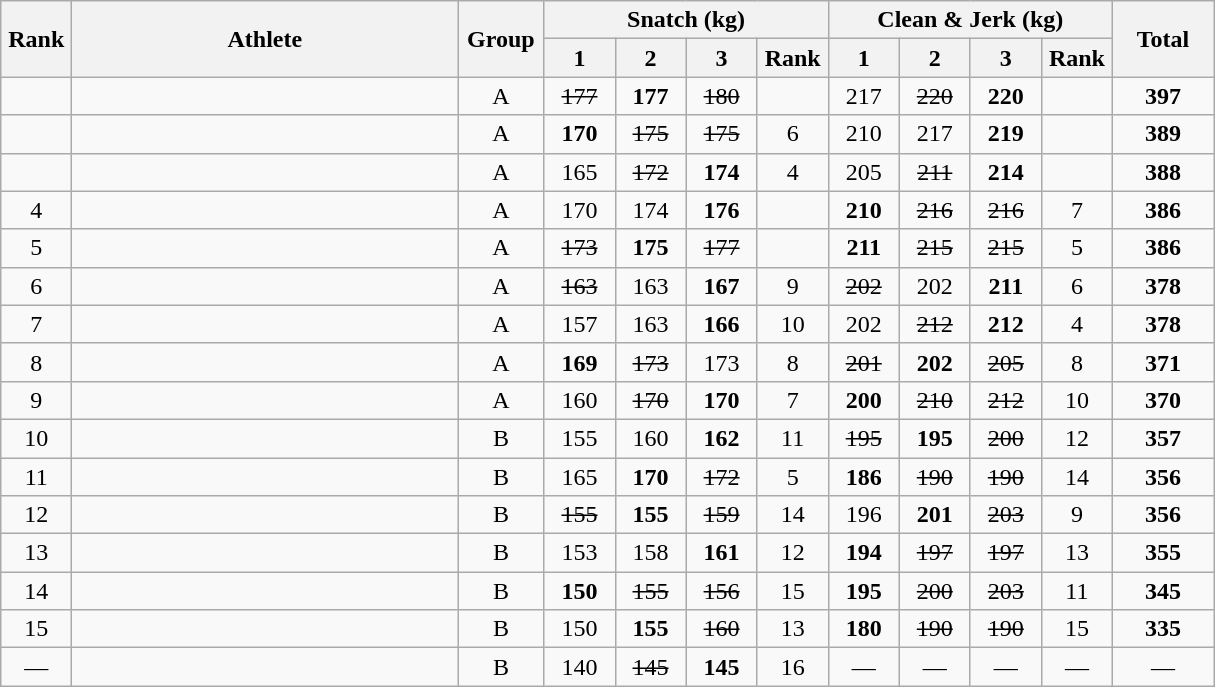<table class = "wikitable" style="text-align:center;">
<tr>
<th rowspan=2 width=40>Rank</th>
<th rowspan=2 width=250>Athlete</th>
<th rowspan=2 width=50>Group</th>
<th colspan=4>Snatch (kg)</th>
<th colspan=4>Clean & Jerk (kg)</th>
<th rowspan=2 width=60>Total</th>
</tr>
<tr>
<th width=40>1</th>
<th width=40>2</th>
<th width=40>3</th>
<th width=40>Rank</th>
<th width=40>1</th>
<th width=40>2</th>
<th width=40>3</th>
<th width=40>Rank</th>
</tr>
<tr>
<td></td>
<td align=left></td>
<td>A</td>
<td><s>177</s></td>
<td><strong>177</strong></td>
<td><s>180</s></td>
<td></td>
<td>217</td>
<td><s>220</s></td>
<td><strong>220</strong></td>
<td></td>
<td><strong>397</strong></td>
</tr>
<tr>
<td></td>
<td align=left></td>
<td>A</td>
<td><strong>170</strong></td>
<td><s>175</s></td>
<td><s>175</s></td>
<td>6</td>
<td>210</td>
<td>217</td>
<td><strong>219</strong></td>
<td></td>
<td><strong>389</strong></td>
</tr>
<tr>
<td></td>
<td align=left></td>
<td>A</td>
<td>165</td>
<td><s>172</s></td>
<td><strong>174</strong></td>
<td>4</td>
<td>205</td>
<td><s>211</s></td>
<td><strong>214</strong></td>
<td></td>
<td><strong>388</strong></td>
</tr>
<tr>
<td>4</td>
<td align=left></td>
<td>A</td>
<td>170</td>
<td>174</td>
<td><strong>176</strong></td>
<td></td>
<td><strong>210</strong></td>
<td><s>216</s></td>
<td><s>216</s></td>
<td>7</td>
<td><strong>386</strong></td>
</tr>
<tr>
<td>5</td>
<td align=left></td>
<td>A</td>
<td><s>173</s></td>
<td><strong>175</strong></td>
<td><s>177</s></td>
<td></td>
<td><strong>211</strong></td>
<td><s>215</s></td>
<td><s>215</s></td>
<td>5</td>
<td><strong>386</strong></td>
</tr>
<tr>
<td>6</td>
<td align=left></td>
<td>A</td>
<td><s>163</s></td>
<td>163</td>
<td><strong>167</strong></td>
<td>9</td>
<td><s>202</s></td>
<td>202</td>
<td><strong>211</strong></td>
<td>6</td>
<td><strong>378</strong></td>
</tr>
<tr>
<td>7</td>
<td align=left></td>
<td>A</td>
<td>157</td>
<td>163</td>
<td><strong>166</strong></td>
<td>10</td>
<td>202</td>
<td><s>212</s></td>
<td><strong>212</strong></td>
<td>4</td>
<td><strong>378</strong></td>
</tr>
<tr>
<td>8</td>
<td align=left></td>
<td>A</td>
<td><strong>169</strong></td>
<td><s>173</s></td>
<td>173</td>
<td>8</td>
<td><s>201</s></td>
<td><strong>202</strong></td>
<td><s>205</s></td>
<td>8</td>
<td><strong>371</strong></td>
</tr>
<tr>
<td>9</td>
<td align=left></td>
<td>A</td>
<td>160</td>
<td><s>170</s></td>
<td><strong>170</strong></td>
<td>7</td>
<td><strong>200</strong></td>
<td><s>210</s></td>
<td><s>212</s></td>
<td>10</td>
<td><strong>370</strong></td>
</tr>
<tr>
<td>10</td>
<td align=left></td>
<td>B</td>
<td>155</td>
<td>160</td>
<td><strong>162</strong></td>
<td>11</td>
<td><s>195</s></td>
<td><strong>195</strong></td>
<td><s>200</s></td>
<td>12</td>
<td><strong>357</strong></td>
</tr>
<tr>
<td>11</td>
<td align=left></td>
<td>B</td>
<td>165</td>
<td><strong>170</strong></td>
<td><s>172</s></td>
<td>5</td>
<td><strong>186</strong></td>
<td><s>190</s></td>
<td><s>190</s></td>
<td>14</td>
<td><strong>356</strong></td>
</tr>
<tr>
<td>12</td>
<td align=left></td>
<td>B</td>
<td><s>155</s></td>
<td><strong>155</strong></td>
<td><s>159</s></td>
<td>14</td>
<td>196</td>
<td><strong>201</strong></td>
<td><s>203</s></td>
<td>9</td>
<td><strong>356</strong></td>
</tr>
<tr>
<td>13</td>
<td align=left></td>
<td>B</td>
<td>153</td>
<td>158</td>
<td><strong>161</strong></td>
<td>12</td>
<td><strong>194</strong></td>
<td><s>197</s></td>
<td><s>197</s></td>
<td>13</td>
<td><strong>355</strong></td>
</tr>
<tr>
<td>14</td>
<td align=left></td>
<td>B</td>
<td><strong>150</strong></td>
<td><s>155</s></td>
<td><s>156</s></td>
<td>15</td>
<td><strong>195</strong></td>
<td><s>200</s></td>
<td><s>203</s></td>
<td>11</td>
<td><strong>345</strong></td>
</tr>
<tr>
<td>15</td>
<td align=left></td>
<td>B</td>
<td>150</td>
<td><strong>155</strong></td>
<td><s>160</s></td>
<td>13</td>
<td><strong>180</strong></td>
<td><s>190</s></td>
<td><s>190</s></td>
<td>15</td>
<td><strong>335</strong></td>
</tr>
<tr>
<td>—</td>
<td align=left></td>
<td>B</td>
<td>140</td>
<td><s>145</s></td>
<td><strong>145</strong></td>
<td>16</td>
<td>—</td>
<td>—</td>
<td>—</td>
<td>—</td>
<td>—</td>
</tr>
</table>
